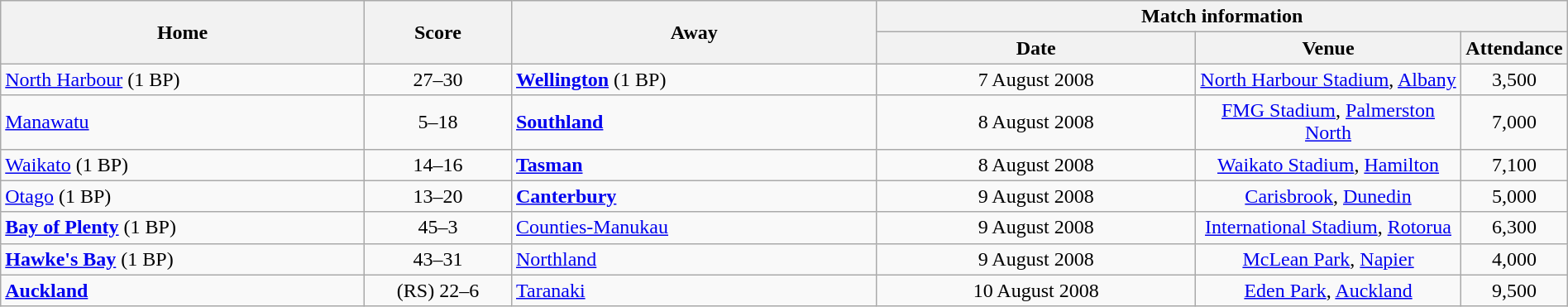<table class="wikitable" style="text-align:center" width=100%>
<tr>
<th rowspan=2 width=25%>Home</th>
<th rowspan=2 width=10%>Score</th>
<th rowspan=2 width=25%>Away</th>
<th colspan=6>Match information</th>
</tr>
<tr>
<th width=22%>Date</th>
<th width=22%>Venue</th>
<th width=22%>Attendance</th>
</tr>
<tr>
<td style="text-align:left"><a href='#'>North Harbour</a> (1 BP)</td>
<td>27–30</td>
<td style="text-align:left"><strong><a href='#'>Wellington</a></strong> (1 BP)</td>
<td>7 August 2008</td>
<td><a href='#'>North Harbour Stadium</a>, <a href='#'>Albany</a></td>
<td>3,500</td>
</tr>
<tr>
<td style="text-align:left"><a href='#'>Manawatu</a></td>
<td>5–18</td>
<td style="text-align:left"><strong><a href='#'>Southland</a></strong></td>
<td>8 August 2008</td>
<td><a href='#'>FMG Stadium</a>, <a href='#'>Palmerston North</a></td>
<td>7,000</td>
</tr>
<tr>
<td style="text-align:left"><a href='#'>Waikato</a> (1 BP)</td>
<td>14–16</td>
<td style="text-align:left"><strong><a href='#'>Tasman</a></strong></td>
<td>8 August 2008</td>
<td><a href='#'>Waikato Stadium</a>, <a href='#'>Hamilton</a></td>
<td>7,100</td>
</tr>
<tr>
<td style="text-align:left"><a href='#'>Otago</a> (1 BP)</td>
<td>13–20</td>
<td style="text-align:left"><strong><a href='#'>Canterbury</a></strong></td>
<td>9 August 2008</td>
<td><a href='#'>Carisbrook</a>, <a href='#'>Dunedin</a></td>
<td>5,000</td>
</tr>
<tr>
<td style="text-align:left"><strong><a href='#'>Bay of Plenty</a></strong> (1 BP)</td>
<td>45–3</td>
<td style="text-align:left"><a href='#'>Counties-Manukau</a></td>
<td>9 August 2008</td>
<td><a href='#'>International Stadium</a>, <a href='#'>Rotorua</a></td>
<td>6,300</td>
</tr>
<tr>
<td style="text-align:left"><strong><a href='#'>Hawke's Bay</a></strong> (1 BP)</td>
<td>43–31</td>
<td style="text-align:left"><a href='#'>Northland</a></td>
<td>9 August 2008</td>
<td><a href='#'>McLean Park</a>, <a href='#'>Napier</a></td>
<td>4,000</td>
</tr>
<tr>
<td style="text-align:left"><strong><a href='#'>Auckland</a></strong></td>
<td>(RS) 22–6</td>
<td style="text-align:left"><a href='#'>Taranaki</a></td>
<td>10 August 2008</td>
<td><a href='#'>Eden Park</a>, <a href='#'>Auckland</a></td>
<td>9,500</td>
</tr>
</table>
